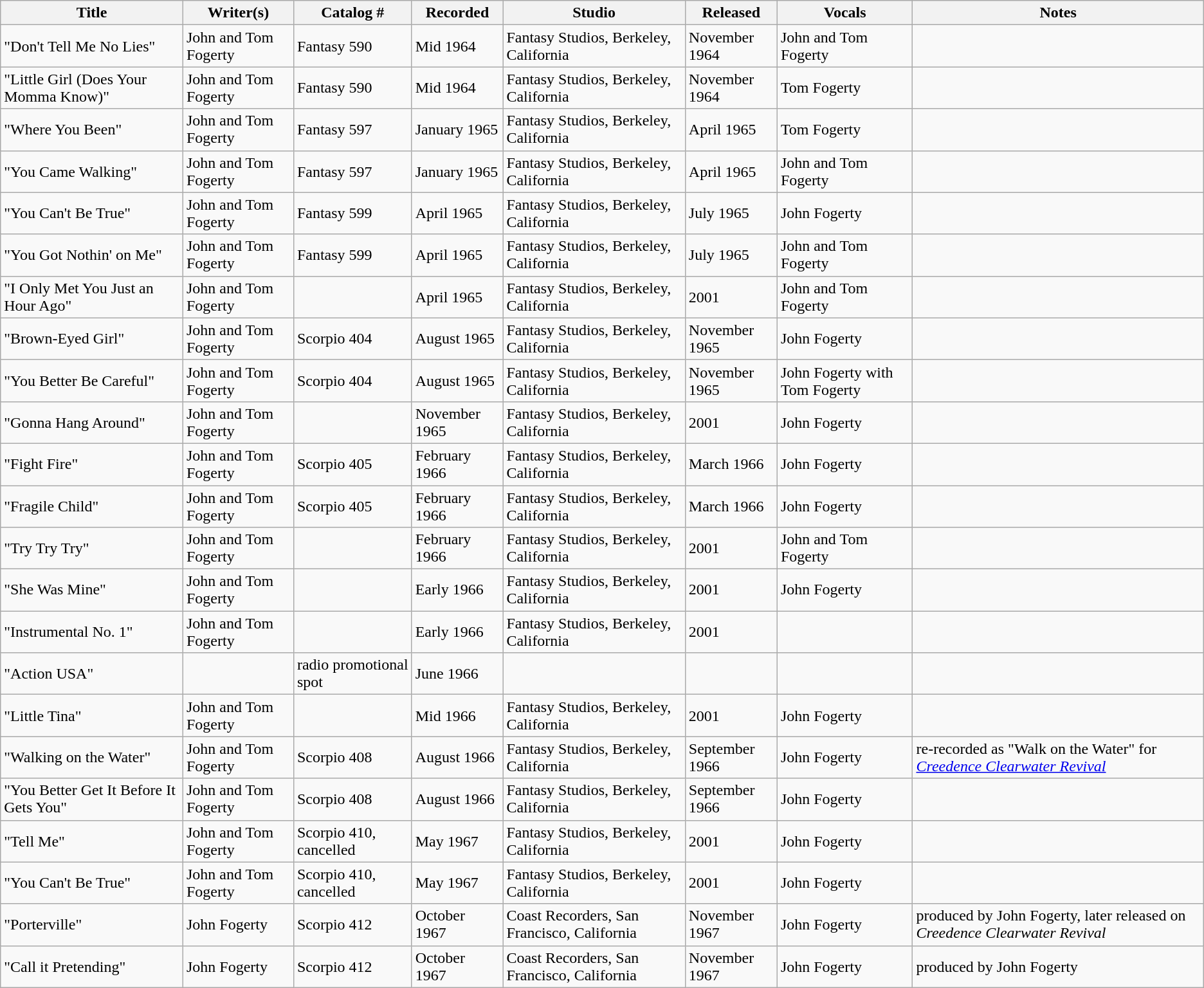<table class="wikitable">
<tr>
<th>Title</th>
<th>Writer(s)</th>
<th>Catalog #</th>
<th>Recorded</th>
<th>Studio</th>
<th>Released</th>
<th>Vocals</th>
<th>Notes</th>
</tr>
<tr>
<td>"Don't Tell Me No Lies"</td>
<td>John and Tom Fogerty</td>
<td>Fantasy 590</td>
<td>Mid 1964</td>
<td>Fantasy Studios, Berkeley, California</td>
<td>November 1964</td>
<td>John and Tom Fogerty</td>
<td></td>
</tr>
<tr>
<td>"Little Girl (Does Your Momma Know)"</td>
<td>John and Tom Fogerty</td>
<td>Fantasy 590</td>
<td>Mid 1964</td>
<td>Fantasy Studios, Berkeley, California</td>
<td>November 1964</td>
<td>Tom Fogerty</td>
<td></td>
</tr>
<tr>
<td>"Where You Been"</td>
<td>John and Tom Fogerty</td>
<td>Fantasy 597</td>
<td>January 1965</td>
<td>Fantasy Studios, Berkeley, California</td>
<td>April 1965</td>
<td>Tom Fogerty</td>
<td></td>
</tr>
<tr>
<td>"You Came Walking"</td>
<td>John and Tom Fogerty</td>
<td>Fantasy 597</td>
<td>January 1965</td>
<td>Fantasy Studios, Berkeley, California</td>
<td>April 1965</td>
<td>John and Tom Fogerty</td>
<td></td>
</tr>
<tr>
<td>"You Can't Be True"</td>
<td>John and Tom Fogerty</td>
<td>Fantasy 599</td>
<td>April 1965</td>
<td>Fantasy Studios, Berkeley, California</td>
<td>July 1965</td>
<td>John Fogerty</td>
<td></td>
</tr>
<tr>
<td>"You Got Nothin' on Me"</td>
<td>John and Tom Fogerty</td>
<td>Fantasy 599</td>
<td>April 1965</td>
<td>Fantasy Studios, Berkeley, California</td>
<td>July 1965</td>
<td>John and Tom Fogerty</td>
<td></td>
</tr>
<tr>
<td>"I Only Met You Just an Hour Ago"</td>
<td>John and Tom Fogerty</td>
<td></td>
<td>April 1965</td>
<td>Fantasy Studios, Berkeley, California</td>
<td>2001</td>
<td>John and Tom Fogerty</td>
<td></td>
</tr>
<tr>
<td>"Brown-Eyed Girl"</td>
<td>John and Tom Fogerty</td>
<td>Scorpio 404</td>
<td>August 1965</td>
<td>Fantasy Studios, Berkeley, California</td>
<td>November 1965</td>
<td>John Fogerty</td>
<td></td>
</tr>
<tr>
<td>"You Better Be Careful"</td>
<td>John and Tom Fogerty</td>
<td>Scorpio 404</td>
<td>August 1965</td>
<td>Fantasy Studios, Berkeley, California</td>
<td>November 1965</td>
<td>John Fogerty with Tom Fogerty</td>
<td></td>
</tr>
<tr>
<td>"Gonna Hang Around"</td>
<td>John and Tom Fogerty</td>
<td></td>
<td>November 1965</td>
<td>Fantasy Studios, Berkeley, California</td>
<td>2001</td>
<td>John Fogerty</td>
<td></td>
</tr>
<tr>
<td>"Fight Fire"</td>
<td>John and Tom Fogerty</td>
<td>Scorpio 405</td>
<td>February 1966</td>
<td>Fantasy Studios, Berkeley, California</td>
<td>March 1966</td>
<td>John Fogerty</td>
<td></td>
</tr>
<tr>
<td>"Fragile Child"</td>
<td>John and Tom Fogerty</td>
<td>Scorpio 405</td>
<td>February 1966</td>
<td>Fantasy Studios, Berkeley, California</td>
<td>March 1966</td>
<td>John Fogerty</td>
<td></td>
</tr>
<tr>
<td>"Try Try Try"</td>
<td>John and Tom Fogerty</td>
<td></td>
<td>February 1966</td>
<td>Fantasy Studios, Berkeley, California</td>
<td>2001</td>
<td>John and Tom Fogerty</td>
<td></td>
</tr>
<tr>
<td>"She Was Mine"</td>
<td>John and Tom Fogerty</td>
<td></td>
<td>Early 1966</td>
<td>Fantasy Studios, Berkeley, California</td>
<td>2001</td>
<td>John Fogerty</td>
<td></td>
</tr>
<tr>
<td>"Instrumental No. 1"</td>
<td>John and Tom Fogerty</td>
<td></td>
<td>Early 1966</td>
<td>Fantasy Studios, Berkeley, California</td>
<td>2001</td>
<td></td>
<td></td>
</tr>
<tr>
<td>"Action USA"</td>
<td></td>
<td>radio promotional spot</td>
<td>June 1966</td>
<td></td>
<td></td>
<td></td>
<td></td>
</tr>
<tr>
<td>"Little Tina"</td>
<td>John and Tom Fogerty</td>
<td></td>
<td>Mid 1966</td>
<td>Fantasy Studios, Berkeley, California</td>
<td>2001</td>
<td>John Fogerty</td>
<td></td>
</tr>
<tr>
<td>"Walking on the Water"</td>
<td>John and Tom Fogerty</td>
<td>Scorpio 408</td>
<td>August 1966</td>
<td>Fantasy Studios, Berkeley, California</td>
<td>September 1966</td>
<td>John Fogerty</td>
<td>re-recorded as "Walk on the Water" for <em><a href='#'>Creedence Clearwater Revival</a></em></td>
</tr>
<tr>
<td>"You Better Get It Before It Gets You"</td>
<td>John and Tom Fogerty</td>
<td>Scorpio 408</td>
<td>August 1966</td>
<td>Fantasy Studios, Berkeley, California</td>
<td>September 1966</td>
<td>John Fogerty</td>
<td></td>
</tr>
<tr>
<td>"Tell Me"</td>
<td>John and Tom Fogerty</td>
<td>Scorpio 410, cancelled</td>
<td>May 1967</td>
<td>Fantasy Studios, Berkeley, California</td>
<td>2001</td>
<td>John Fogerty</td>
<td></td>
</tr>
<tr>
<td>"You Can't Be True"</td>
<td>John and Tom Fogerty</td>
<td>Scorpio 410, cancelled</td>
<td>May 1967</td>
<td>Fantasy Studios, Berkeley, California</td>
<td>2001</td>
<td>John Fogerty</td>
<td></td>
</tr>
<tr>
<td>"Porterville"</td>
<td>John Fogerty</td>
<td>Scorpio 412</td>
<td>October 1967</td>
<td>Coast Recorders, San Francisco, California</td>
<td>November 1967</td>
<td>John Fogerty</td>
<td>produced by John Fogerty, later released on <em>Creedence Clearwater Revival</em></td>
</tr>
<tr>
<td>"Call it Pretending"</td>
<td>John Fogerty</td>
<td>Scorpio 412</td>
<td>October 1967</td>
<td>Coast Recorders, San Francisco, California</td>
<td>November 1967</td>
<td>John Fogerty</td>
<td>produced by John Fogerty</td>
</tr>
</table>
